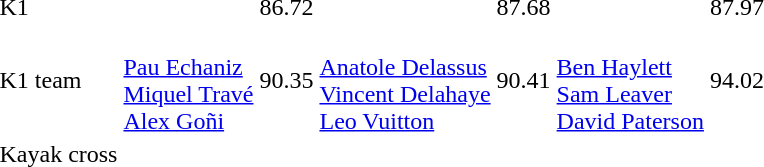<table>
<tr>
<td>K1</td>
<td></td>
<td>86.72</td>
<td></td>
<td>87.68</td>
<td></td>
<td>87.97</td>
</tr>
<tr>
<td>K1 team</td>
<td><br><a href='#'>Pau Echaniz</a><br><a href='#'>Miquel Travé</a><br><a href='#'>Alex Goñi</a></td>
<td>90.35</td>
<td><br><a href='#'>Anatole Delassus</a><br><a href='#'>Vincent Delahaye</a><br><a href='#'>Leo Vuitton</a></td>
<td>90.41</td>
<td><br><a href='#'>Ben Haylett</a><br><a href='#'>Sam Leaver</a><br><a href='#'>David Paterson</a></td>
<td>94.02</td>
</tr>
<tr>
<td>Kayak cross</td>
<td></td>
<td></td>
<td></td>
<td></td>
<td></td>
<td></td>
</tr>
</table>
